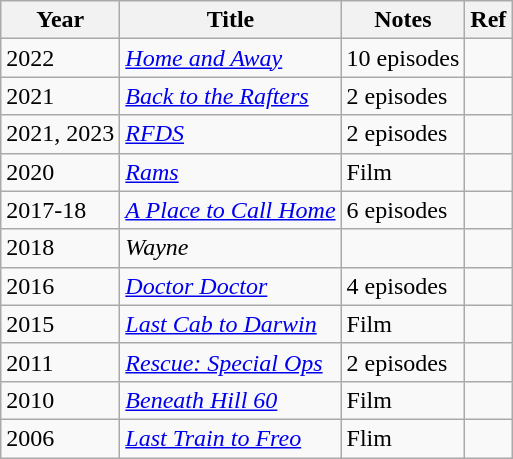<table class="wikitable sortable">
<tr>
<th>Year</th>
<th>Title</th>
<th>Notes</th>
<th>Ref</th>
</tr>
<tr>
<td>2022</td>
<td><em><a href='#'>Home and Away</a></em></td>
<td>10 episodes</td>
<td></td>
</tr>
<tr>
<td>2021</td>
<td><em><a href='#'>Back to the Rafters</a></em></td>
<td>2 episodes</td>
<td></td>
</tr>
<tr>
<td>2021, 2023</td>
<td><em><a href='#'>RFDS</a></em></td>
<td>2 episodes</td>
<td></td>
</tr>
<tr>
<td>2020</td>
<td><em><a href='#'>Rams</a></em></td>
<td>Film</td>
<td></td>
</tr>
<tr>
<td>2017-18</td>
<td><em><a href='#'>A Place to Call Home</a></em></td>
<td>6 episodes</td>
<td></td>
</tr>
<tr>
<td>2018</td>
<td><em>Wayne</em></td>
<td></td>
<td></td>
</tr>
<tr>
<td>2016</td>
<td><em><a href='#'>Doctor Doctor</a></em></td>
<td>4 episodes</td>
<td></td>
</tr>
<tr>
<td>2015</td>
<td><em><a href='#'>Last Cab to Darwin</a></em></td>
<td>Film</td>
<td></td>
</tr>
<tr>
<td>2011</td>
<td><em><a href='#'>Rescue: Special Ops</a></em></td>
<td>2 episodes</td>
<td></td>
</tr>
<tr>
<td>2010</td>
<td><em><a href='#'>Beneath Hill 60</a></em></td>
<td>Film</td>
<td></td>
</tr>
<tr>
<td>2006</td>
<td><em><a href='#'>Last Train to Freo</a></em></td>
<td>Flim</td>
<td></td>
</tr>
</table>
